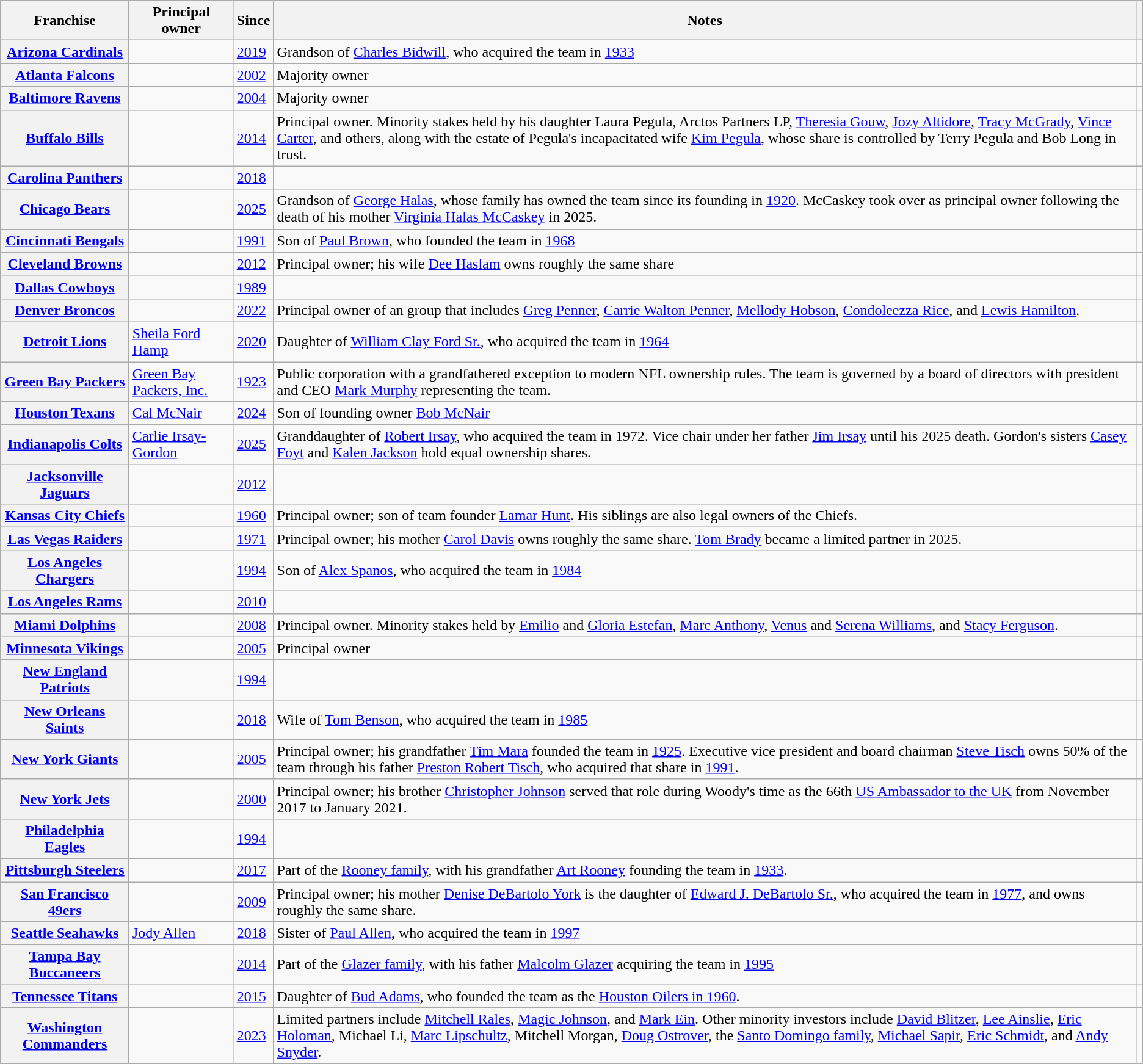<table class="wikitable sortable">
<tr>
<th scope = col>Franchise</th>
<th scope="col" class="unsortable" style="text-align: center;">Principal owner</th>
<th scope = col>Since</th>
<th scope = col>Notes</th>
<th scope="col" class="unsortable"></th>
</tr>
<tr>
<th scope = row><a href='#'>Arizona Cardinals</a></th>
<td></td>
<td><a href='#'>2019</a></td>
<td>Grandson of <a href='#'>Charles Bidwill</a>, who acquired the team in <a href='#'>1933</a></td>
<td></td>
</tr>
<tr>
<th scope = row><a href='#'>Atlanta Falcons</a></th>
<td></td>
<td><a href='#'>2002</a></td>
<td>Majority owner</td>
<td></td>
</tr>
<tr>
<th scope = row><a href='#'>Baltimore Ravens</a></th>
<td></td>
<td><a href='#'>2004</a></td>
<td>Majority owner</td>
<td></td>
</tr>
<tr>
<th scope = row><a href='#'>Buffalo Bills</a></th>
<td></td>
<td><a href='#'>2014</a></td>
<td>Principal owner. Minority stakes held by his daughter Laura Pegula, Arctos Partners LP, <a href='#'>Theresia Gouw</a>, <a href='#'>Jozy Altidore</a>, <a href='#'>Tracy McGrady</a>, <a href='#'>Vince Carter</a>, and others, along with the estate of Pegula's incapacitated wife <a href='#'>Kim Pegula</a>, whose share is controlled by Terry Pegula and Bob Long in trust.</td>
<td></td>
</tr>
<tr>
<th scope = row><a href='#'>Carolina Panthers</a></th>
<td></td>
<td><a href='#'>2018</a></td>
<td></td>
<td></td>
</tr>
<tr>
<th scope = row><a href='#'>Chicago Bears</a></th>
<td></td>
<td><a href='#'>2025</a></td>
<td>Grandson of <a href='#'>George Halas</a>, whose family has owned the team since its founding in <a href='#'>1920</a>. McCaskey took over as principal owner following the death of his mother <a href='#'>Virginia Halas McCaskey</a> in 2025.</td>
<td></td>
</tr>
<tr>
<th scope = row><a href='#'>Cincinnati Bengals</a></th>
<td></td>
<td><a href='#'>1991</a></td>
<td>Son of <a href='#'>Paul Brown</a>, who founded the team in <a href='#'>1968</a></td>
<td></td>
</tr>
<tr>
<th scope = row><a href='#'>Cleveland Browns</a></th>
<td></td>
<td><a href='#'>2012</a></td>
<td>Principal owner; his wife <a href='#'>Dee Haslam</a> owns roughly the same share</td>
<td></td>
</tr>
<tr>
<th scope = row><a href='#'>Dallas Cowboys</a></th>
<td></td>
<td><a href='#'>1989</a></td>
<td></td>
<td></td>
</tr>
<tr>
<th scope = row><a href='#'>Denver Broncos</a></th>
<td></td>
<td><a href='#'>2022</a></td>
<td>Principal owner of an group that includes <a href='#'>Greg Penner</a>, <a href='#'>Carrie Walton Penner</a>, <a href='#'>Mellody Hobson</a>, <a href='#'>Condoleezza Rice</a>, and <a href='#'>Lewis Hamilton</a>.</td>
<td></td>
</tr>
<tr>
<th scope = row><a href='#'>Detroit Lions</a></th>
<td><a href='#'>Sheila Ford Hamp</a></td>
<td><a href='#'>2020</a></td>
<td>Daughter of <a href='#'>William Clay Ford Sr.</a>, who acquired the team in <a href='#'>1964</a></td>
<td></td>
</tr>
<tr>
<th scope = row><a href='#'>Green Bay Packers</a></th>
<td><a href='#'>Green Bay Packers, Inc.</a></td>
<td><a href='#'>1923</a></td>
<td>Public corporation with a grandfathered exception to modern NFL ownership rules. The team is governed by a board of directors with president and CEO <a href='#'>Mark Murphy</a> representing the team.</td>
<td></td>
</tr>
<tr>
<th scope = row><a href='#'>Houston Texans</a></th>
<td><a href='#'>Cal McNair</a></td>
<td><a href='#'>2024</a></td>
<td>Son of founding owner <a href='#'>Bob McNair</a></td>
<td></td>
</tr>
<tr>
<th scope = row><a href='#'>Indianapolis Colts</a></th>
<td><a href='#'>Carlie Irsay-Gordon</a></td>
<td><a href='#'>2025</a></td>
<td>Granddaughter of <a href='#'>Robert Irsay</a>, who acquired the team in 1972. Vice chair under her father <a href='#'>Jim Irsay</a> until his 2025 death. Gordon's sisters <a href='#'>Casey Foyt</a> and <a href='#'>Kalen Jackson</a> hold equal ownership shares.</td>
<td></td>
</tr>
<tr>
<th scope = row><a href='#'>Jacksonville Jaguars</a></th>
<td></td>
<td><a href='#'>2012</a></td>
<td></td>
<td></td>
</tr>
<tr>
<th scope = row><a href='#'>Kansas City Chiefs</a></th>
<td></td>
<td><a href='#'>1960</a></td>
<td>Principal owner; son of team founder <a href='#'>Lamar Hunt</a>. His siblings are also legal owners of the Chiefs.</td>
<td></td>
</tr>
<tr>
<th scope = row><a href='#'>Las Vegas Raiders</a></th>
<td></td>
<td><a href='#'>1971</a></td>
<td>Principal owner; his mother <a href='#'>Carol Davis</a> owns roughly the same share. <a href='#'>Tom Brady</a> became a limited partner in 2025.</td>
<td></td>
</tr>
<tr>
<th scope = row><a href='#'>Los Angeles Chargers</a></th>
<td></td>
<td><a href='#'>1994</a></td>
<td>Son of <a href='#'>Alex Spanos</a>, who acquired the team in <a href='#'>1984</a></td>
<td></td>
</tr>
<tr>
<th scope = row><a href='#'>Los Angeles Rams</a></th>
<td></td>
<td><a href='#'>2010</a></td>
<td></td>
<td></td>
</tr>
<tr>
<th scope = row><a href='#'>Miami Dolphins</a></th>
<td></td>
<td><a href='#'>2008</a></td>
<td>Principal owner. Minority stakes held by <a href='#'>Emilio</a> and <a href='#'>Gloria Estefan</a>, <a href='#'>Marc Anthony</a>, <a href='#'>Venus</a> and <a href='#'>Serena Williams</a>, and <a href='#'>Stacy Ferguson</a>.</td>
<td></td>
</tr>
<tr>
<th scope = row><a href='#'>Minnesota Vikings</a></th>
<td></td>
<td><a href='#'>2005</a></td>
<td>Principal owner</td>
<td></td>
</tr>
<tr>
<th scope = row><a href='#'>New England Patriots</a></th>
<td></td>
<td><a href='#'>1994</a></td>
<td></td>
<td></td>
</tr>
<tr>
<th scope = row><a href='#'>New Orleans Saints</a></th>
<td></td>
<td><a href='#'>2018</a></td>
<td>Wife of <a href='#'>Tom Benson</a>, who acquired the team in <a href='#'>1985</a></td>
<td></td>
</tr>
<tr>
<th scope = row><a href='#'>New York Giants</a></th>
<td></td>
<td><a href='#'>2005</a></td>
<td>Principal owner; his grandfather <a href='#'>Tim Mara</a> founded the team in <a href='#'>1925</a>. Executive vice president and board chairman <a href='#'>Steve Tisch</a> owns 50% of the team through his father <a href='#'>Preston Robert Tisch</a>, who acquired that share in <a href='#'>1991</a>.</td>
<td></td>
</tr>
<tr>
<th scope = row><a href='#'>New York Jets</a></th>
<td></td>
<td><a href='#'>2000</a></td>
<td>Principal owner; his brother <a href='#'>Christopher Johnson</a> served that role during Woody's time as the 66th <a href='#'>US Ambassador to the UK</a> from November 2017 to January 2021.</td>
<td></td>
</tr>
<tr>
<th scope = row><a href='#'>Philadelphia Eagles</a></th>
<td></td>
<td><a href='#'>1994</a></td>
<td></td>
<td></td>
</tr>
<tr>
<th scope = row><a href='#'>Pittsburgh Steelers</a></th>
<td></td>
<td><a href='#'>2017</a></td>
<td>Part of the <a href='#'>Rooney family</a>, with his grandfather <a href='#'>Art Rooney</a> founding the team in <a href='#'>1933</a>.</td>
<td></td>
</tr>
<tr>
<th scope = row><a href='#'>San Francisco 49ers</a></th>
<td></td>
<td><a href='#'>2009</a></td>
<td>Principal owner; his mother <a href='#'>Denise DeBartolo York</a> is the daughter of <a href='#'>Edward J. DeBartolo Sr.</a>, who acquired the team in <a href='#'>1977</a>, and owns roughly the same share.</td>
<td></td>
</tr>
<tr>
<th scope = row><a href='#'>Seattle Seahawks</a></th>
<td><a href='#'>Jody Allen</a></td>
<td><a href='#'>2018</a></td>
<td>Sister of <a href='#'>Paul Allen</a>, who acquired the team in <a href='#'>1997</a></td>
<td></td>
</tr>
<tr>
<th scope = row><a href='#'>Tampa Bay Buccaneers</a></th>
<td></td>
<td><a href='#'>2014</a></td>
<td>Part of the <a href='#'>Glazer family</a>, with his father <a href='#'>Malcolm Glazer</a> acquiring the team in <a href='#'>1995</a></td>
<td></td>
</tr>
<tr>
<th scope = row><a href='#'>Tennessee Titans</a></th>
<td></td>
<td><a href='#'>2015</a></td>
<td>Daughter of <a href='#'>Bud Adams</a>, who founded the team as the <a href='#'>Houston Oilers in 1960</a>.</td>
<td></td>
</tr>
<tr>
<th scope = row><a href='#'>Washington Commanders</a></th>
<td></td>
<td><a href='#'>2023</a></td>
<td>Limited partners include <a href='#'>Mitchell Rales</a>, <a href='#'>Magic Johnson</a>, and <a href='#'>Mark Ein</a>. Other minority investors include <a href='#'>David Blitzer</a>, <a href='#'>Lee Ainslie</a>, <a href='#'>Eric Holoman</a>, Michael Li, <a href='#'>Marc Lipschultz</a>, Mitchell Morgan, <a href='#'>Doug Ostrover</a>, the <a href='#'>Santo Domingo family</a>, <a href='#'>Michael Sapir</a>, <a href='#'>Eric Schmidt</a>, and <a href='#'>Andy Snyder</a>.</td>
<td></td>
</tr>
</table>
